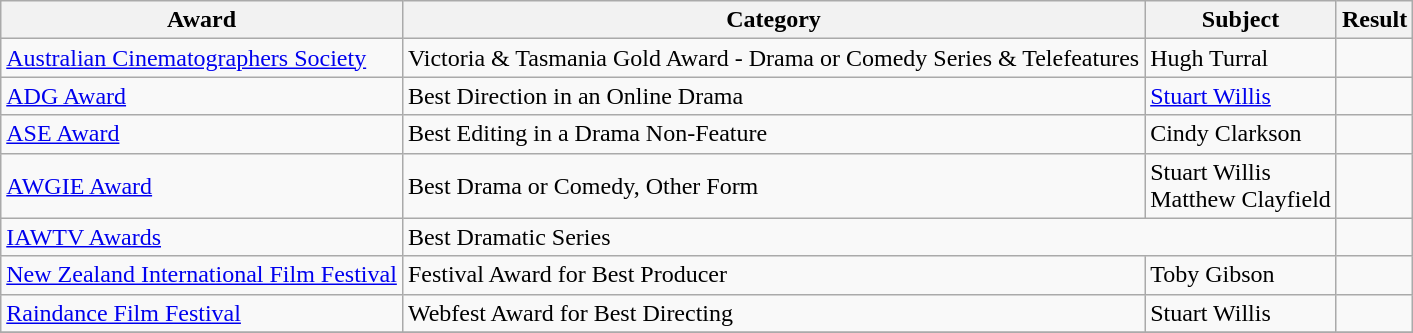<table class="wikitable">
<tr>
<th>Award</th>
<th>Category</th>
<th>Subject</th>
<th>Result</th>
</tr>
<tr>
<td><a href='#'>Australian Cinematographers Society</a></td>
<td>Victoria & Tasmania Gold Award - Drama or Comedy Series & Telefeatures</td>
<td>Hugh Turral</td>
<td></td>
</tr>
<tr>
<td><a href='#'>ADG Award</a></td>
<td>Best Direction in an Online Drama</td>
<td><a href='#'>Stuart Willis</a></td>
<td></td>
</tr>
<tr>
<td><a href='#'>ASE Award</a></td>
<td>Best Editing in a Drama Non-Feature</td>
<td>Cindy Clarkson</td>
<td></td>
</tr>
<tr>
<td><a href='#'>AWGIE Award</a></td>
<td>Best Drama or Comedy, Other Form</td>
<td>Stuart Willis<br>Matthew Clayfield</td>
<td></td>
</tr>
<tr>
<td><a href='#'>IAWTV Awards</a></td>
<td colspan=2>Best Dramatic Series</td>
<td></td>
</tr>
<tr>
<td><a href='#'>New Zealand International Film Festival</a></td>
<td>Festival Award for Best Producer</td>
<td>Toby Gibson</td>
<td></td>
</tr>
<tr>
<td><a href='#'>Raindance Film Festival</a></td>
<td>Webfest Award for Best Directing</td>
<td>Stuart Willis</td>
<td></td>
</tr>
<tr>
</tr>
</table>
